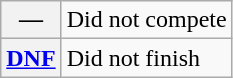<table class="wikitable">
<tr>
<th scope="row">—</th>
<td>Did not compete</td>
</tr>
<tr>
<th scope="row"><a href='#'>DNF</a></th>
<td>Did not finish</td>
</tr>
</table>
